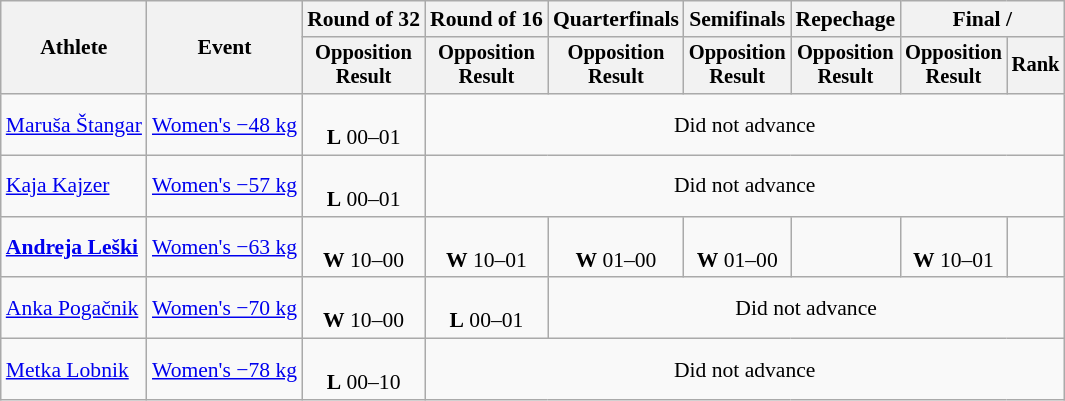<table class="wikitable" style="font-size:90%">
<tr>
<th rowspan="2">Athlete</th>
<th rowspan="2">Event</th>
<th>Round of 32</th>
<th>Round of 16</th>
<th>Quarterfinals</th>
<th>Semifinals</th>
<th>Repechage</th>
<th colspan=2>Final / </th>
</tr>
<tr style="font-size:95%">
<th>Opposition<br>Result</th>
<th>Opposition<br>Result</th>
<th>Opposition<br>Result</th>
<th>Opposition<br>Result</th>
<th>Opposition<br>Result</th>
<th>Opposition<br>Result</th>
<th>Rank</th>
</tr>
<tr align=center>
<td align=left><a href='#'>Maruša Štangar</a></td>
<td align=left><a href='#'>Women's −48 kg</a></td>
<td><br><strong>L</strong> 00–01</td>
<td colspan=6>Did not advance</td>
</tr>
<tr align=center>
<td align=left><a href='#'>Kaja Kajzer</a></td>
<td align=left><a href='#'>Women's −57 kg</a></td>
<td><br><strong>L</strong> 00–01</td>
<td colspan=6>Did not advance</td>
</tr>
<tr align=center>
<td align=left><strong><a href='#'>Andreja Leški</a></strong></td>
<td align=left><a href='#'>Women's −63 kg</a></td>
<td><br><strong>W</strong> 10–00</td>
<td><br><strong>W</strong> 10–01</td>
<td><br><strong>W</strong> 01–00</td>
<td><br><strong>W</strong> 01–00</td>
<td></td>
<td><br><strong>W</strong> 10–01</td>
<td></td>
</tr>
<tr align=center>
<td align=left><a href='#'>Anka Pogačnik</a></td>
<td align=left><a href='#'>Women's −70 kg</a></td>
<td><br><strong>W</strong> 10–00</td>
<td><br><strong>L</strong> 00–01</td>
<td colspan=5>Did not advance</td>
</tr>
<tr align=center>
<td align=left><a href='#'>Metka Lobnik</a></td>
<td align=left><a href='#'>Women's −78 kg</a></td>
<td><br><strong>L</strong> 00–10</td>
<td colspan=6>Did not advance</td>
</tr>
</table>
